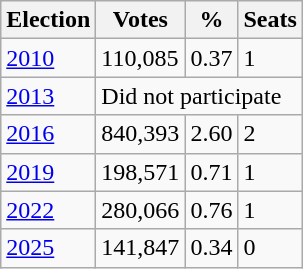<table class="wikitable">
<tr>
<th>Election</th>
<th>Votes</th>
<th>%</th>
<th>Seats</th>
</tr>
<tr>
<td><a href='#'>2010</a></td>
<td>110,085</td>
<td>0.37</td>
<td>1</td>
</tr>
<tr>
<td><a href='#'>2013</a></td>
<td colspan="3">Did not participate</td>
</tr>
<tr>
<td><a href='#'>2016</a></td>
<td>840,393</td>
<td>2.60</td>
<td>2</td>
</tr>
<tr>
<td><a href='#'>2019</a></td>
<td>198,571</td>
<td>0.71</td>
<td>1</td>
</tr>
<tr>
<td><a href='#'>2022</a></td>
<td>280,066</td>
<td>0.76</td>
<td>1</td>
</tr>
<tr>
<td><a href='#'>2025</a></td>
<td>141,847</td>
<td>0.34</td>
<td>0</td>
</tr>
</table>
